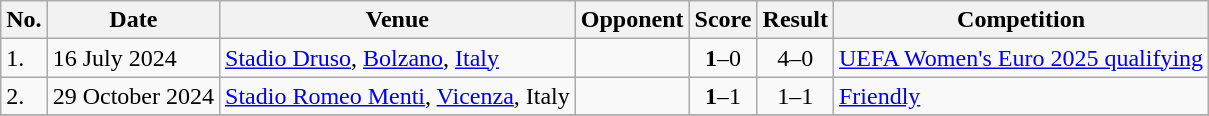<table class="wikitable">
<tr>
<th>No.</th>
<th>Date</th>
<th>Venue</th>
<th>Opponent</th>
<th>Score</th>
<th>Result</th>
<th>Competition</th>
</tr>
<tr>
<td>1.</td>
<td>16 July 2024</td>
<td><a href='#'>Stadio Druso</a>, <a href='#'>Bolzano</a>, <a href='#'>Italy</a></td>
<td></td>
<td align=center><strong>1</strong>–0</td>
<td align=center>4–0</td>
<td><a href='#'>UEFA Women's Euro 2025 qualifying</a></td>
</tr>
<tr>
<td>2.</td>
<td>29 October 2024</td>
<td><a href='#'>Stadio Romeo Menti</a>, <a href='#'>Vicenza</a>, Italy</td>
<td></td>
<td align=center><strong>1</strong>–1</td>
<td align=center>1–1</td>
<td><a href='#'>Friendly</a></td>
</tr>
<tr>
</tr>
</table>
